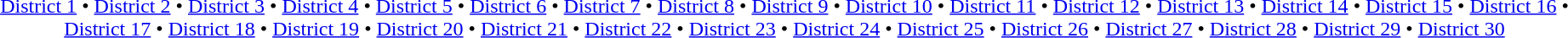<table id=toc class=toc summary=Contents>
<tr>
<td align=center><a href='#'>District 1</a> • <a href='#'>District 2</a> • <a href='#'>District 3</a> • <a href='#'>District 4</a> • <a href='#'>District 5</a> • <a href='#'>District 6</a> • <a href='#'>District 7</a> • <a href='#'>District 8</a> • <a href='#'>District 9</a> • <a href='#'>District 10</a> • <a href='#'>District 11</a> • <a href='#'>District 12</a> • <a href='#'>District 13</a> • <a href='#'>District 14</a> • <a href='#'>District 15</a> • <a href='#'>District 16</a> • <a href='#'>District 17</a> • <a href='#'>District 18</a> • <a href='#'>District 19</a> • <a href='#'>District 20</a> • <a href='#'>District 21</a> • <a href='#'>District 22</a> • <a href='#'>District 23</a> • <a href='#'>District 24</a> • <a href='#'>District 25</a> • <a href='#'>District 26</a> • <a href='#'>District 27</a> • <a href='#'>District 28</a> • <a href='#'>District 29</a> • <a href='#'>District 30</a></td>
</tr>
</table>
